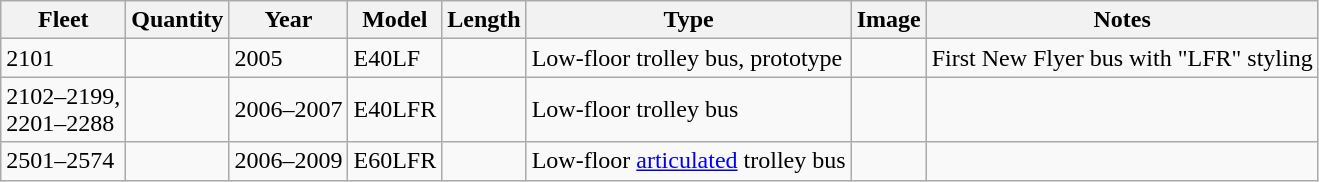<table class=wikitable>
<tr>
<th>Fleet </th>
<th>Quantity</th>
<th>Year</th>
<th>Model</th>
<th>Length</th>
<th>Type</th>
<th>Image</th>
<th>Notes</th>
</tr>
<tr>
<td>2101</td>
<td></td>
<td>2005</td>
<td>E40LF</td>
<td></td>
<td>Low-floor trolley bus, prototype</td>
<td></td>
<td>First New Flyer bus with "LFR" styling</td>
</tr>
<tr>
<td>2102–2199,<br>2201–2288</td>
<td></td>
<td>2006–2007</td>
<td>E40LFR</td>
<td></td>
<td>Low-floor trolley bus</td>
<td></td>
<td></td>
</tr>
<tr>
<td>2501–2574</td>
<td></td>
<td>2006–2009</td>
<td>E60LFR</td>
<td></td>
<td>Low-floor <a href='#'>articulated</a> trolley bus</td>
<td></td>
<td></td>
</tr>
</table>
